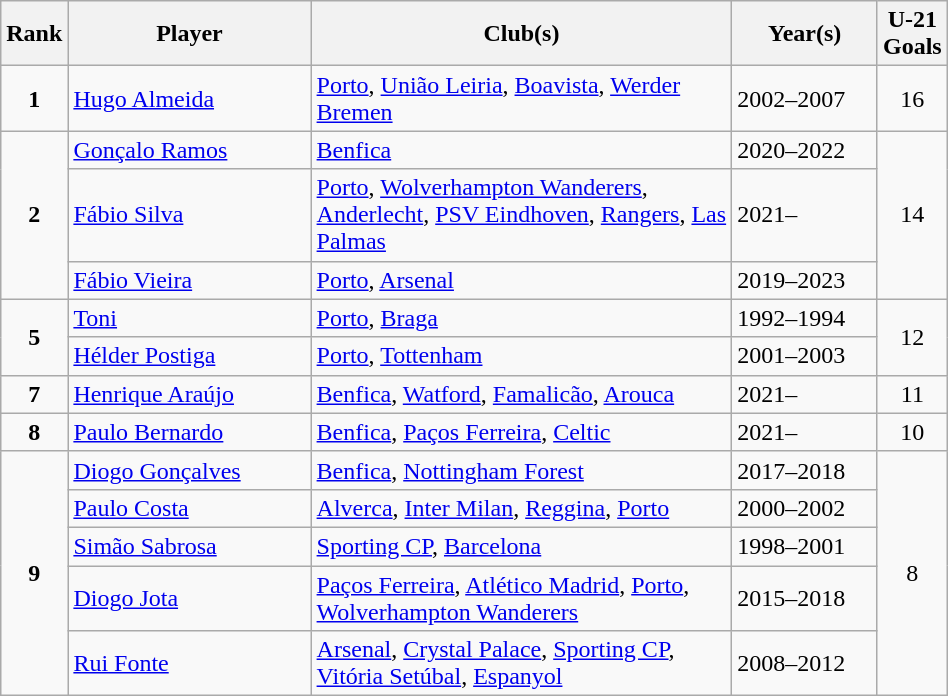<table class="wikitable" width=50%>
<tr>
<th width = 6%>Rank</th>
<th width = 27%>Player</th>
<th width = 47%>Club(s)</th>
<th width = 16%>Year(s)</th>
<th width = 11%>U-21 Goals</th>
</tr>
<tr>
<td align=center><strong>1</strong></td>
<td><a href='#'>Hugo Almeida</a></td>
<td><a href='#'>Porto</a>, <a href='#'>União Leiria</a>, <a href='#'>Boavista</a>, <a href='#'>Werder Bremen</a></td>
<td>2002–2007</td>
<td align=center>16</td>
</tr>
<tr>
<td rowspan=3, align=center><strong>2</strong></td>
<td><a href='#'>Gonçalo Ramos</a></td>
<td><a href='#'>Benfica</a></td>
<td>2020–2022</td>
<td rowspan=3, align="center">14</td>
</tr>
<tr>
<td><a href='#'>Fábio Silva</a></td>
<td><a href='#'>Porto</a>, <a href='#'>Wolverhampton Wanderers</a>, <a href='#'>Anderlecht</a>, <a href='#'>PSV Eindhoven</a>, <a href='#'>Rangers</a>, <a href='#'>Las Palmas</a></td>
<td>2021–</td>
</tr>
<tr>
<td><a href='#'>Fábio Vieira</a></td>
<td><a href='#'>Porto</a>, <a href='#'>Arsenal</a></td>
<td>2019–2023</td>
</tr>
<tr>
<td rowspan=2, align=center><strong>5</strong></td>
<td><a href='#'>Toni</a></td>
<td><a href='#'>Porto</a>, <a href='#'>Braga</a></td>
<td>1992–1994</td>
<td rowspan=2, align=center>12</td>
</tr>
<tr>
<td><a href='#'>Hélder Postiga</a></td>
<td><a href='#'>Porto</a>, <a href='#'>Tottenham</a></td>
<td>2001–2003</td>
</tr>
<tr>
<td align=center><strong>7</strong></td>
<td><a href='#'>Henrique Araújo</a></td>
<td><a href='#'>Benfica</a>, <a href='#'>Watford</a>, <a href='#'>Famalicão</a>, <a href='#'>Arouca</a></td>
<td>2021–</td>
<td align=center>11</td>
</tr>
<tr>
<td align=center><strong>8</strong></td>
<td><a href='#'>Paulo Bernardo</a></td>
<td><a href='#'>Benfica</a>, <a href='#'>Paços Ferreira</a>, <a href='#'>Celtic</a></td>
<td>2021–</td>
<td align=center>10</td>
</tr>
<tr>
<td rowspan=5, align=center><strong>9</strong></td>
<td><a href='#'>Diogo Gonçalves</a></td>
<td><a href='#'>Benfica</a>, <a href='#'>Nottingham Forest</a></td>
<td>2017–2018</td>
<td rowspan=5, align=center>8</td>
</tr>
<tr>
<td><a href='#'>Paulo Costa</a></td>
<td><a href='#'>Alverca</a>, <a href='#'>Inter Milan</a>, <a href='#'>Reggina</a>, <a href='#'>Porto</a></td>
<td>2000–2002</td>
</tr>
<tr>
<td><a href='#'>Simão Sabrosa</a></td>
<td><a href='#'>Sporting CP</a>, <a href='#'>Barcelona</a></td>
<td>1998–2001</td>
</tr>
<tr>
<td><a href='#'>Diogo Jota</a></td>
<td><a href='#'>Paços Ferreira</a>, <a href='#'>Atlético Madrid</a>, <a href='#'>Porto</a>, <a href='#'>Wolverhampton Wanderers</a></td>
<td>2015–2018</td>
</tr>
<tr>
<td><a href='#'>Rui Fonte</a></td>
<td><a href='#'>Arsenal</a>, <a href='#'>Crystal Palace</a>, <a href='#'>Sporting CP</a>, <a href='#'>Vitória Setúbal</a>, <a href='#'>Espanyol</a></td>
<td>2008–2012</td>
</tr>
</table>
